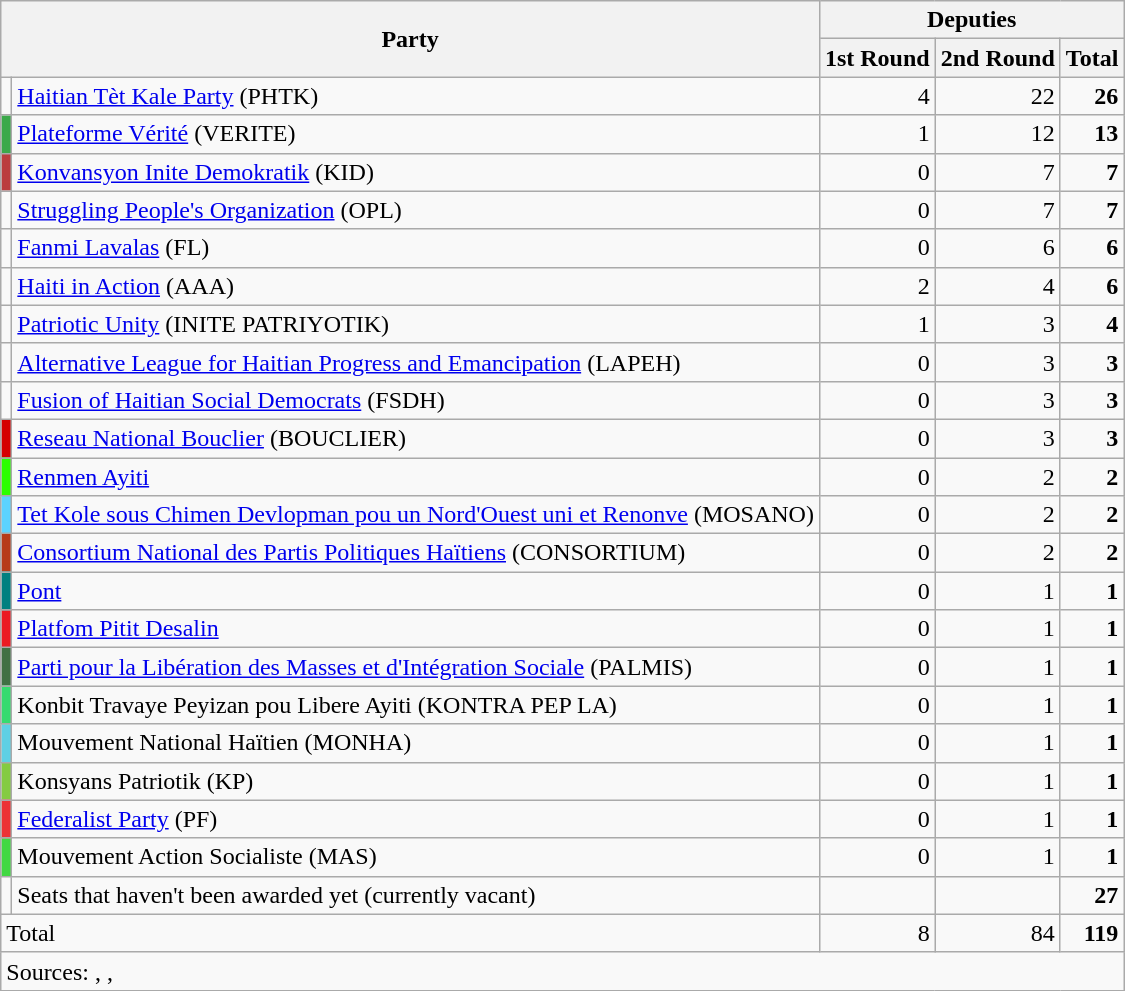<table class="wikitable">
<tr>
<th colspan=2 rowspan=2>Party</th>
<th colspan=3>Deputies</th>
</tr>
<tr>
<th>1st Round</th>
<th>2nd Round</th>
<th>Total</th>
</tr>
<tr>
<td bgcolor=></td>
<td><a href='#'>Haitian Tèt Kale Party</a> (PHTK)</td>
<td align=right>4</td>
<td align=right>22</td>
<td align=right><strong>26</strong></td>
</tr>
<tr>
<td bgcolor=#3BA94A></td>
<td><a href='#'>Plateforme Vérité</a> (VERITE)</td>
<td align=right>1</td>
<td align=right>12</td>
<td align=right><strong>13</strong></td>
</tr>
<tr>
<td bgcolor=#BB3D3E></td>
<td><a href='#'>Konvansyon Inite Demokratik</a> (KID)</td>
<td align=right>0</td>
<td align=right>7</td>
<td align=right><strong>7</strong></td>
</tr>
<tr>
<td bgcolor=></td>
<td><a href='#'>Struggling People's Organization</a> (OPL)</td>
<td align=right>0</td>
<td align=right>7</td>
<td align=right><strong>7</strong></td>
</tr>
<tr>
<td bgcolor=></td>
<td><a href='#'>Fanmi Lavalas</a> (FL)</td>
<td align=right>0</td>
<td align=right>6</td>
<td align=right><strong>6</strong></td>
</tr>
<tr>
<td bgcolor=></td>
<td><a href='#'>Haiti in Action</a> (AAA)</td>
<td align=right>2</td>
<td align=right>4</td>
<td align=right><strong>6</strong></td>
</tr>
<tr>
<td bgcolor=></td>
<td><a href='#'>Patriotic Unity</a> (INITE PATRIYOTIK)</td>
<td align=right>1</td>
<td align=right>3</td>
<td align=right><strong>4</strong></td>
</tr>
<tr>
<td bgcolor=></td>
<td><a href='#'>Alternative League for Haitian Progress and Emancipation</a> (LAPEH)</td>
<td align=right>0</td>
<td align=right>3</td>
<td align=right><strong>3</strong></td>
</tr>
<tr>
<td bgcolor=></td>
<td><a href='#'>Fusion of Haitian Social Democrats</a> (FSDH)</td>
<td align=right>0</td>
<td align=right>3</td>
<td align=right><strong>3</strong></td>
</tr>
<tr>
<td bgcolor=#D50000></td>
<td><a href='#'>Reseau National Bouclier</a> (BOUCLIER)</td>
<td align=right>0</td>
<td align=right>3</td>
<td align=right><strong>3</strong></td>
</tr>
<tr>
<td bgcolor=#2BFF00></td>
<td><a href='#'>Renmen Ayiti</a></td>
<td align=right>0</td>
<td align=right>2</td>
<td align=right><strong>2</strong></td>
</tr>
<tr>
<td bgcolor=#5CD3FF></td>
<td><a href='#'>Tet Kole sous Chimen Devlopman pou un Nord'Ouest uni et Renonve</a> (MOSANO)</td>
<td align=right>0</td>
<td align=right>2</td>
<td align=right><strong>2</strong></td>
</tr>
<tr>
<td bgcolor=#B73B19></td>
<td><a href='#'>Consortium National des Partis Politiques Haïtiens</a> (CONSORTIUM)</td>
<td align=right>0</td>
<td align=right>2</td>
<td align=right><strong>2</strong></td>
</tr>
<tr>
<td bgcolor=#008080></td>
<td><a href='#'>Pont</a></td>
<td align=right>0</td>
<td align=right>1</td>
<td align=right><strong>1</strong></td>
</tr>
<tr>
<td bgcolor=#EB1A22></td>
<td><a href='#'>Platfom Pitit Desalin</a></td>
<td align=right>0</td>
<td align=right>1</td>
<td align=right><strong>1</strong></td>
</tr>
<tr>
<td bgcolor=#417044></td>
<td><a href='#'>Parti pour la Libération des Masses et d'Intégration Sociale</a> (PALMIS)</td>
<td align=right>0</td>
<td align=right>1</td>
<td align=right><strong>1</strong></td>
</tr>
<tr>
<td bgcolor=#36DB6F></td>
<td>Konbit Travaye Peyizan pou Libere Ayiti (KONTRA PEP LA)</td>
<td align=right>0</td>
<td align=right>1</td>
<td align=right><strong>1</strong></td>
</tr>
<tr>
<td bgcolor=#5FD0E4></td>
<td>Mouvement National Haïtien (MONHA)</td>
<td align=right>0</td>
<td align=right>1</td>
<td align=right><strong>1</strong></td>
</tr>
<tr>
<td bgcolor=#84CB42></td>
<td>Konsyans Patriotik (KP)</td>
<td align=right>0</td>
<td align=right>1</td>
<td align=right><strong>1</strong></td>
</tr>
<tr>
<td bgcolor=#EC3235></td>
<td><a href='#'>Federalist Party</a> (PF)</td>
<td align=right>0</td>
<td align=right>1</td>
<td align=right><strong>1</strong></td>
</tr>
<tr>
<td bgcolor=#41D842></td>
<td>Mouvement Action Socialiste (MAS)</td>
<td align=right>0</td>
<td align=right>1</td>
<td align=right><strong>1</strong></td>
</tr>
<tr>
<td></td>
<td>Seats that haven't been awarded yet (currently vacant)</td>
<td></td>
<td></td>
<td align=right><strong>27</strong></td>
</tr>
<tr>
<td colspan=2>Total</td>
<td align=right>8</td>
<td align=right>84</td>
<td align=right><strong>119</strong></td>
</tr>
<tr>
<td colspan=8>Sources: , , </td>
</tr>
</table>
